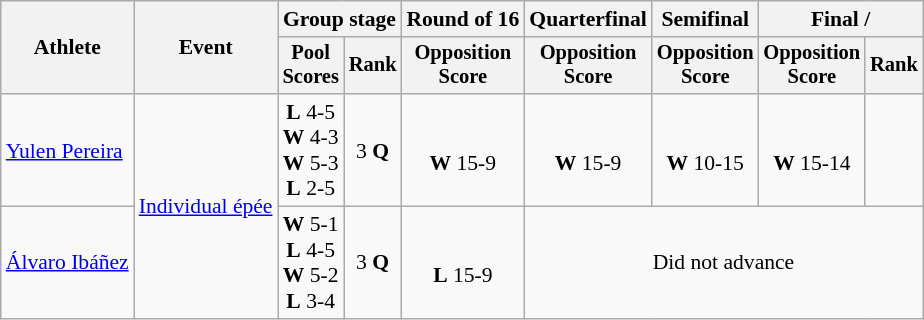<table class=wikitable style="font-size:90%">
<tr>
<th rowspan=2>Athlete</th>
<th rowspan=2>Event</th>
<th colspan=2>Group stage</th>
<th>Round of 16</th>
<th>Quarterfinal</th>
<th>Semifinal</th>
<th colspan=2>Final / </th>
</tr>
<tr style="font-size:95%">
<th>Pool<br>Scores</th>
<th>Rank</th>
<th>Opposition<br>Score</th>
<th>Opposition<br>Score</th>
<th>Opposition<br>Score</th>
<th>Opposition<br>Score</th>
<th>Rank</th>
</tr>
<tr align=center>
<td align=left><a href='#'>Yulen Pereira</a></td>
<td align=left rowspan=2><a href='#'>Individual épée</a></td>
<td> <strong>L</strong> 4-5<br> <strong>W</strong> 4-3<br> <strong>W</strong> 5-3<br> <strong>L</strong> 2-5</td>
<td>3 <strong>Q</strong></td>
<td><br><strong>W</strong> 15-9</td>
<td><br><strong>W</strong> 15-9</td>
<td><br><strong>W</strong> 10-15</td>
<td><br><strong>W</strong> 15-14</td>
<td></td>
</tr>
<tr align=center>
<td align=left><a href='#'>Álvaro Ibáñez</a></td>
<td> <strong>W</strong> 5-1<br> <strong>L</strong> 4-5<br> <strong>W</strong> 5-2<br> <strong>L</strong> 3-4</td>
<td>3 <strong>Q</strong></td>
<td><br><strong>L</strong> 15-9</td>
<td colspan=4>Did not advance</td>
</tr>
</table>
